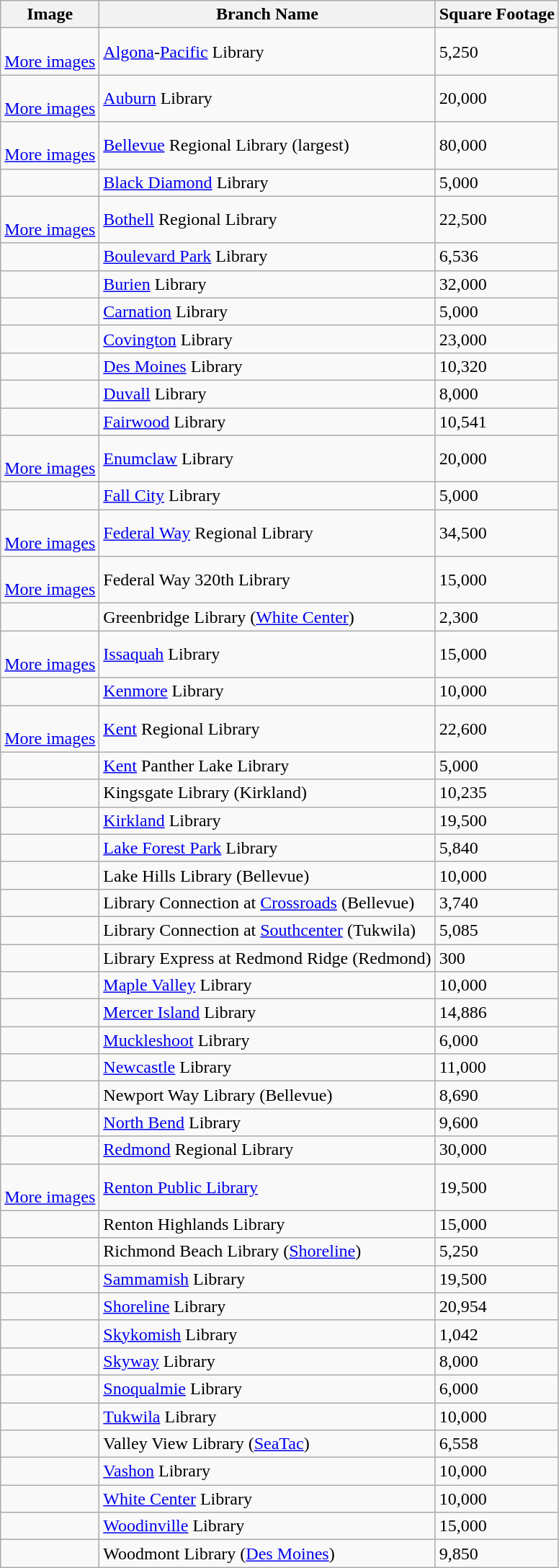<table class="wikitable sortable">
<tr>
<th class=unsortable>Image</th>
<th>Branch Name</th>
<th data-sort-type="number">Square Footage</th>
</tr>
<tr>
<td align="center"><br><a href='#'>More images</a></td>
<td><a href='#'>Algona</a>-<a href='#'>Pacific</a> Library</td>
<td>5,250</td>
</tr>
<tr>
<td align="center"><br><a href='#'>More images</a></td>
<td><a href='#'>Auburn</a> Library</td>
<td>20,000</td>
</tr>
<tr>
<td align="center"><br><a href='#'>More images</a></td>
<td><a href='#'>Bellevue</a> Regional Library (largest)</td>
<td>80,000</td>
</tr>
<tr>
<td></td>
<td><a href='#'>Black Diamond</a> Library</td>
<td>5,000</td>
</tr>
<tr>
<td align="center"><br><a href='#'>More images</a></td>
<td><a href='#'>Bothell</a> Regional Library</td>
<td>22,500</td>
</tr>
<tr>
<td></td>
<td><a href='#'>Boulevard Park</a> Library</td>
<td>6,536</td>
</tr>
<tr>
<td align="center"></td>
<td><a href='#'>Burien</a> Library</td>
<td>32,000</td>
</tr>
<tr>
<td></td>
<td><a href='#'>Carnation</a> Library</td>
<td>5,000</td>
</tr>
<tr>
<td align="center"></td>
<td><a href='#'>Covington</a> Library</td>
<td>23,000</td>
</tr>
<tr>
<td></td>
<td><a href='#'>Des Moines</a> Library</td>
<td>10,320</td>
</tr>
<tr>
<td align="center"></td>
<td><a href='#'>Duvall</a> Library</td>
<td>8,000</td>
</tr>
<tr>
<td align="center"></td>
<td><a href='#'>Fairwood</a> Library</td>
<td>10,541</td>
</tr>
<tr>
<td align="center"><br><a href='#'>More images</a></td>
<td><a href='#'>Enumclaw</a> Library</td>
<td>20,000</td>
</tr>
<tr>
<td align="center"></td>
<td><a href='#'>Fall City</a> Library</td>
<td>5,000</td>
</tr>
<tr>
<td align="center"><br><a href='#'>More images</a></td>
<td><a href='#'>Federal Way</a> Regional Library</td>
<td>34,500</td>
</tr>
<tr>
<td align="center"><br><a href='#'>More images</a></td>
<td>Federal Way 320th Library</td>
<td>15,000</td>
</tr>
<tr>
<td></td>
<td>Greenbridge Library (<a href='#'>White Center</a>)</td>
<td>2,300</td>
</tr>
<tr>
<td align="center"><br><a href='#'>More images</a></td>
<td><a href='#'>Issaquah</a> Library</td>
<td>15,000</td>
</tr>
<tr>
<td align="center"></td>
<td><a href='#'>Kenmore</a> Library</td>
<td>10,000</td>
</tr>
<tr>
<td align="center"><br><a href='#'>More images</a></td>
<td><a href='#'>Kent</a> Regional Library</td>
<td>22,600</td>
</tr>
<tr>
<td></td>
<td><a href='#'>Kent</a> Panther Lake Library</td>
<td>5,000</td>
</tr>
<tr>
<td></td>
<td>Kingsgate Library (Kirkland)</td>
<td>10,235</td>
</tr>
<tr>
<td></td>
<td><a href='#'>Kirkland</a> Library</td>
<td>19,500</td>
</tr>
<tr>
<td></td>
<td><a href='#'>Lake Forest Park</a> Library</td>
<td>5,840</td>
</tr>
<tr>
<td></td>
<td>Lake Hills Library (Bellevue)</td>
<td>10,000</td>
</tr>
<tr>
<td></td>
<td>Library Connection at <a href='#'>Crossroads</a> (Bellevue)</td>
<td>3,740</td>
</tr>
<tr>
<td></td>
<td>Library Connection at <a href='#'>Southcenter</a> (Tukwila)</td>
<td>5,085</td>
</tr>
<tr>
<td></td>
<td>Library Express at Redmond Ridge (Redmond)</td>
<td>300</td>
</tr>
<tr>
<td align="center"></td>
<td><a href='#'>Maple Valley</a> Library</td>
<td>10,000</td>
</tr>
<tr>
<td></td>
<td><a href='#'>Mercer Island</a> Library</td>
<td>14,886</td>
</tr>
<tr>
<td></td>
<td><a href='#'>Muckleshoot</a> Library</td>
<td>6,000</td>
</tr>
<tr>
<td></td>
<td><a href='#'>Newcastle</a> Library</td>
<td>11,000</td>
</tr>
<tr>
<td></td>
<td>Newport Way Library (Bellevue)</td>
<td>8,690</td>
</tr>
<tr>
<td align="center"></td>
<td><a href='#'>North Bend</a> Library</td>
<td>9,600</td>
</tr>
<tr>
<td></td>
<td><a href='#'>Redmond</a> Regional Library</td>
<td>30,000</td>
</tr>
<tr>
<td align="center"><br><a href='#'>More images</a></td>
<td><a href='#'>Renton Public Library</a></td>
<td>19,500</td>
</tr>
<tr>
<td></td>
<td>Renton Highlands Library</td>
<td>15,000</td>
</tr>
<tr>
<td></td>
<td>Richmond Beach Library (<a href='#'>Shoreline</a>)</td>
<td>5,250</td>
</tr>
<tr>
<td></td>
<td><a href='#'>Sammamish</a> Library</td>
<td>19,500</td>
</tr>
<tr>
<td align="center"></td>
<td><a href='#'>Shoreline</a> Library</td>
<td>20,954</td>
</tr>
<tr>
<td align="center"></td>
<td><a href='#'>Skykomish</a> Library</td>
<td>1,042</td>
</tr>
<tr>
<td></td>
<td><a href='#'>Skyway</a> Library</td>
<td>8,000</td>
</tr>
<tr>
<td></td>
<td><a href='#'>Snoqualmie</a> Library</td>
<td>6,000</td>
</tr>
<tr>
<td align="center"></td>
<td><a href='#'>Tukwila</a> Library</td>
<td>10,000</td>
</tr>
<tr>
<td></td>
<td>Valley View Library (<a href='#'>SeaTac</a>)</td>
<td>6,558</td>
</tr>
<tr>
<td></td>
<td><a href='#'>Vashon</a> Library</td>
<td>10,000</td>
</tr>
<tr>
<td></td>
<td><a href='#'>White Center</a> Library</td>
<td>10,000</td>
</tr>
<tr>
<td></td>
<td><a href='#'>Woodinville</a> Library</td>
<td>15,000</td>
</tr>
<tr>
<td></td>
<td>Woodmont Library (<a href='#'>Des Moines</a>)</td>
<td>9,850</td>
</tr>
</table>
